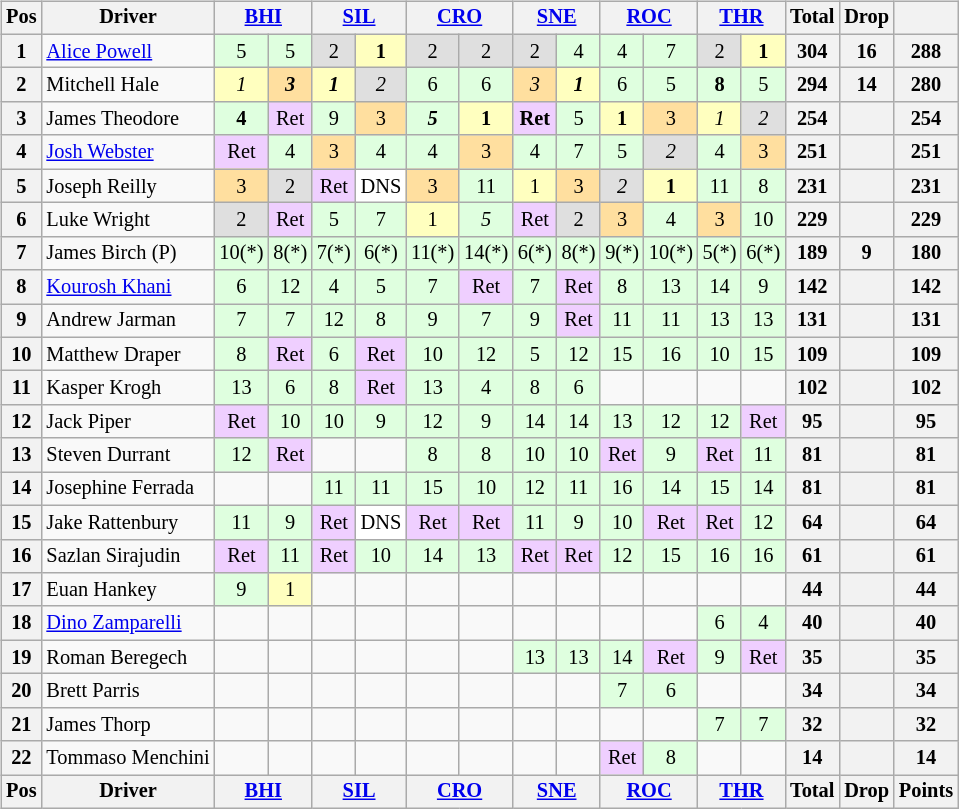<table>
<tr>
<td><br><table class="wikitable" style="font-size: 85%; text-align: center;">
<tr valign="top">
<th valign="middle">Pos</th>
<th valign="middle">Driver</th>
<th colspan=2><a href='#'>BHI</a></th>
<th colspan=2><a href='#'>SIL</a></th>
<th colspan=2><a href='#'>CRO</a></th>
<th colspan=2><a href='#'>SNE</a></th>
<th colspan=2><a href='#'>ROC</a></th>
<th colspan=2><a href='#'>THR</a></th>
<th valign=middle>Total</th>
<th valign=middle>Drop</th>
<th valign=middle></th>
</tr>
<tr>
<th>1</th>
<td align=left> <a href='#'>Alice Powell</a></td>
<td style="background:#DFFFDF;">5</td>
<td style="background:#DFFFDF;">5</td>
<td style="background:#DFDFDF;">2</td>
<td style="background:#FFFFBF;"><strong>1</strong></td>
<td style="background:#DFDFDF;">2</td>
<td style="background:#DFDFDF;">2</td>
<td style="background:#DFDFDF;">2</td>
<td style="background:#DFFFDF;">4</td>
<td style="background:#DFFFDF;">4</td>
<td style="background:#DFFFDF;">7</td>
<td style="background:#DFDFDF;">2</td>
<td style="background:#FFFFBF;"><strong>1</strong></td>
<th>304</th>
<th>16</th>
<th>288</th>
</tr>
<tr>
<th>2</th>
<td align=left> Mitchell Hale</td>
<td style="background:#FFFFBF;"><em>1</em></td>
<td style="background:#FFDF9F;"><strong><em>3</em></strong></td>
<td style="background:#FFFFBF;"><strong><em>1</em></strong></td>
<td style="background:#DFDFDF;"><em>2</em></td>
<td style="background:#DFFFDF;">6</td>
<td style="background:#DFFFDF;">6</td>
<td style="background:#FFDF9F;"><em>3</em></td>
<td style="background:#FFFFBF;"><strong><em>1</em></strong></td>
<td style="background:#DFFFDF;">6</td>
<td style="background:#DFFFDF;">5</td>
<td style="background:#DFFFDF;"><strong>8</strong></td>
<td style="background:#DFFFDF;">5</td>
<th>294</th>
<th>14</th>
<th>280</th>
</tr>
<tr>
<th>3</th>
<td align=left> James Theodore</td>
<td style="background:#DFFFDF;"><strong>4</strong></td>
<td style="background:#EFCFFF;">Ret</td>
<td style="background:#DFFFDF;">9</td>
<td style="background:#FFDF9F;">3</td>
<td style="background:#DFFFDF;"><strong><em>5</em></strong></td>
<td style="background:#FFFFBF;"><strong>1</strong></td>
<td style="background:#EFCFFF;"><strong>Ret</strong></td>
<td style="background:#DFFFDF;">5</td>
<td style="background:#FFFFBF;"><strong>1</strong></td>
<td style="background:#FFDF9F;">3</td>
<td style="background:#FFFFBF;"><em>1</em></td>
<td style="background:#DFDFDF;"><em>2</em></td>
<th>254</th>
<th></th>
<th>254</th>
</tr>
<tr>
<th>4</th>
<td align=left> <a href='#'>Josh Webster</a></td>
<td style="background:#EFCFFF;">Ret</td>
<td style="background:#DFFFDF;">4</td>
<td style="background:#FFDF9F;">3</td>
<td style="background:#DFFFDF;">4</td>
<td style="background:#DFFFDF;">4</td>
<td style="background:#FFDF9F;">3</td>
<td style="background:#DFFFDF;">4</td>
<td style="background:#DFFFDF;">7</td>
<td style="background:#DFFFDF;">5</td>
<td style="background:#DFDFDF;"><em>2</em></td>
<td style="background:#DFFFDF;">4</td>
<td style="background:#FFDF9F;">3</td>
<th>251</th>
<th></th>
<th>251</th>
</tr>
<tr>
<th>5</th>
<td align=left> Joseph Reilly</td>
<td style="background:#FFDF9F;">3</td>
<td style="background:#DFDFDF;">2</td>
<td style="background:#EFCFFF;">Ret</td>
<td style="background:#FFFFFF;">DNS</td>
<td style="background:#FFDF9F;">3</td>
<td style="background:#DFFFDF;">11</td>
<td style="background:#FFFFBF;">1</td>
<td style="background:#FFDF9F;">3</td>
<td style="background:#DFDFDF;"><em>2</em></td>
<td style="background:#FFFFBF;"><strong>1</strong></td>
<td style="background:#DFFFDF;">11</td>
<td style="background:#DFFFDF;">8</td>
<th>231</th>
<th></th>
<th>231</th>
</tr>
<tr>
<th>6</th>
<td align=left> Luke Wright</td>
<td style="background:#DFDFDF;">2</td>
<td style="background:#EFCFFF;">Ret</td>
<td style="background:#DFFFDF;">5</td>
<td style="background:#DFFFDF;">7</td>
<td style="background:#FFFFBF;">1</td>
<td style="background:#DFFFDF;"><em>5</em></td>
<td style="background:#EFCFFF;">Ret</td>
<td style="background:#DFDFDF;">2</td>
<td style="background:#FFDF9F;">3</td>
<td style="background:#DFFFDF;">4</td>
<td style="background:#FFDF9F;">3</td>
<td style="background:#DFFFDF;">10</td>
<th>229</th>
<th></th>
<th>229</th>
</tr>
<tr>
<th>7</th>
<td align=left> James Birch (P)</td>
<td style="background:#DFFFDF;">10(*)</td>
<td style="background:#DFFFDF;">8(*)</td>
<td style="background:#DFFFDF;">7(*)</td>
<td style="background:#DFFFDF;">6(*)</td>
<td style="background:#DFFFDF;">11(*)</td>
<td style="background:#DFFFDF;">14(*)</td>
<td style="background:#DFFFDF;">6(*)</td>
<td style="background:#DFFFDF;">8(*)</td>
<td style="background:#DFFFDF;">9(*)</td>
<td style="background:#DFFFDF;">10(*)</td>
<td style="background:#DFFFDF;">5(*)</td>
<td style="background:#DFFFDF;">6(*)</td>
<th>189</th>
<th>9</th>
<th>180</th>
</tr>
<tr>
<th>8</th>
<td align=left> <a href='#'>Kourosh Khani</a></td>
<td style="background:#DFFFDF;">6</td>
<td style="background:#DFFFDF;">12</td>
<td style="background:#DFFFDF;">4</td>
<td style="background:#DFFFDF;">5</td>
<td style="background:#DFFFDF;">7</td>
<td style="background:#EFCFFF;">Ret</td>
<td style="background:#DFFFDF;">7</td>
<td style="background:#EFCFFF;">Ret</td>
<td style="background:#DFFFDF;">8</td>
<td style="background:#DFFFDF;">13</td>
<td style="background:#DFFFDF;">14</td>
<td style="background:#DFFFDF;">9</td>
<th>142</th>
<th></th>
<th>142</th>
</tr>
<tr>
<th>9</th>
<td align=left> Andrew Jarman</td>
<td style="background:#DFFFDF;">7</td>
<td style="background:#DFFFDF;">7</td>
<td style="background:#DFFFDF;">12</td>
<td style="background:#DFFFDF;">8</td>
<td style="background:#DFFFDF;">9</td>
<td style="background:#DFFFDF;">7</td>
<td style="background:#DFFFDF;">9</td>
<td style="background:#EFCFFF;">Ret</td>
<td style="background:#DFFFDF;">11</td>
<td style="background:#DFFFDF;">11</td>
<td style="background:#DFFFDF;">13</td>
<td style="background:#DFFFDF;">13</td>
<th>131</th>
<th></th>
<th>131</th>
</tr>
<tr>
<th>10</th>
<td align=left> Matthew Draper</td>
<td style="background:#DFFFDF;">8</td>
<td style="background:#EFCFFF;">Ret</td>
<td style="background:#DFFFDF;">6</td>
<td style="background:#EFCFFF;">Ret</td>
<td style="background:#DFFFDF;">10</td>
<td style="background:#DFFFDF;">12</td>
<td style="background:#DFFFDF;">5</td>
<td style="background:#DFFFDF;">12</td>
<td style="background:#DFFFDF;">15</td>
<td style="background:#DFFFDF;">16</td>
<td style="background:#DFFFDF;">10</td>
<td style="background:#DFFFDF;">15</td>
<th>109</th>
<th></th>
<th>109</th>
</tr>
<tr>
<th>11</th>
<td align=left> Kasper Krogh</td>
<td style="background:#DFFFDF;">13</td>
<td style="background:#DFFFDF;">6</td>
<td style="background:#DFFFDF;">8</td>
<td style="background:#EFCFFF;">Ret</td>
<td style="background:#DFFFDF;">13</td>
<td style="background:#DFFFDF;">4</td>
<td style="background:#DFFFDF;">8</td>
<td style="background:#DFFFDF;">6</td>
<td></td>
<td></td>
<td></td>
<td></td>
<th>102</th>
<th></th>
<th>102</th>
</tr>
<tr>
<th>12</th>
<td align=left> Jack Piper</td>
<td style="background:#EFCFFF;">Ret</td>
<td style="background:#DFFFDF;">10</td>
<td style="background:#DFFFDF;">10</td>
<td style="background:#DFFFDF;">9</td>
<td style="background:#DFFFDF;">12</td>
<td style="background:#DFFFDF;">9</td>
<td style="background:#DFFFDF;">14</td>
<td style="background:#DFFFDF;">14</td>
<td style="background:#DFFFDF;">13</td>
<td style="background:#DFFFDF;">12</td>
<td style="background:#DFFFDF;">12</td>
<td style="background:#EFCFFF;">Ret</td>
<th>95</th>
<th></th>
<th>95</th>
</tr>
<tr>
<th>13</th>
<td align=left> Steven Durrant</td>
<td style="background:#DFFFDF;">12</td>
<td style="background:#EFCFFF;">Ret</td>
<td></td>
<td></td>
<td style="background:#DFFFDF;">8</td>
<td style="background:#DFFFDF;">8</td>
<td style="background:#DFFFDF;">10</td>
<td style="background:#DFFFDF;">10</td>
<td style="background:#EFCFFF;">Ret</td>
<td style="background:#DFFFDF;">9</td>
<td style="background:#EFCFFF;">Ret</td>
<td style="background:#DFFFDF;">11</td>
<th>81</th>
<th></th>
<th>81</th>
</tr>
<tr>
<th>14</th>
<td align=left> Josephine Ferrada</td>
<td></td>
<td></td>
<td style="background:#DFFFDF;">11</td>
<td style="background:#DFFFDF;">11</td>
<td style="background:#DFFFDF;">15</td>
<td style="background:#DFFFDF;">10</td>
<td style="background:#DFFFDF;">12</td>
<td style="background:#DFFFDF;">11</td>
<td style="background:#DFFFDF;">16</td>
<td style="background:#DFFFDF;">14</td>
<td style="background:#DFFFDF;">15</td>
<td style="background:#DFFFDF;">14</td>
<th>81</th>
<th></th>
<th>81</th>
</tr>
<tr>
<th>15</th>
<td align=left> Jake Rattenbury</td>
<td style="background:#DFFFDF;">11</td>
<td style="background:#DFFFDF;">9</td>
<td style="background:#EFCFFF;">Ret</td>
<td style="background:#FFFFFF;">DNS</td>
<td style="background:#EFCFFF;">Ret</td>
<td style="background:#EFCFFF;">Ret</td>
<td style="background:#DFFFDF;">11</td>
<td style="background:#DFFFDF;">9</td>
<td style="background:#DFFFDF;">10</td>
<td style="background:#EFCFFF;">Ret</td>
<td style="background:#EFCFFF;">Ret</td>
<td style="background:#DFFFDF;">12</td>
<th>64</th>
<th></th>
<th>64</th>
</tr>
<tr>
<th>16</th>
<td align=left> Sazlan Sirajudin</td>
<td style="background:#EFCFFF;">Ret</td>
<td style="background:#DFFFDF;">11</td>
<td style="background:#EFCFFF;">Ret</td>
<td style="background:#DFFFDF;">10</td>
<td style="background:#DFFFDF;">14</td>
<td style="background:#DFFFDF;">13</td>
<td style="background:#EFCFFF;">Ret</td>
<td style="background:#EFCFFF;">Ret</td>
<td style="background:#DFFFDF;">12</td>
<td style="background:#DFFFDF;">15</td>
<td style="background:#DFFFDF;">16</td>
<td style="background:#DFFFDF;">16</td>
<th>61</th>
<th></th>
<th>61</th>
</tr>
<tr>
<th>17</th>
<td align=left> Euan Hankey</td>
<td style="background:#DFFFDF;">9</td>
<td style="background:#FFFFBF;">1</td>
<td></td>
<td></td>
<td></td>
<td></td>
<td></td>
<td></td>
<td></td>
<td></td>
<td></td>
<td></td>
<th>44</th>
<th></th>
<th>44</th>
</tr>
<tr>
<th>18</th>
<td align=left> <a href='#'>Dino Zamparelli</a></td>
<td></td>
<td></td>
<td></td>
<td></td>
<td></td>
<td></td>
<td></td>
<td></td>
<td></td>
<td></td>
<td style="background:#DFFFDF;">6</td>
<td style="background:#DFFFDF;">4</td>
<th>40</th>
<th></th>
<th>40</th>
</tr>
<tr>
<th>19</th>
<td align=left> Roman Beregech</td>
<td></td>
<td></td>
<td></td>
<td></td>
<td></td>
<td></td>
<td style="background:#DFFFDF;">13</td>
<td style="background:#DFFFDF;">13</td>
<td style="background:#DFFFDF;">14</td>
<td style="background:#EFCFFF;">Ret</td>
<td style="background:#DFFFDF;">9</td>
<td style="background:#EFCFFF;">Ret</td>
<th>35</th>
<th></th>
<th>35</th>
</tr>
<tr>
<th>20</th>
<td align=left> Brett Parris</td>
<td></td>
<td></td>
<td></td>
<td></td>
<td></td>
<td></td>
<td></td>
<td></td>
<td style="background:#DFFFDF;">7</td>
<td style="background:#DFFFDF;">6</td>
<td></td>
<td></td>
<th>34</th>
<th></th>
<th>34</th>
</tr>
<tr>
<th>21</th>
<td align=left> James Thorp</td>
<td></td>
<td></td>
<td></td>
<td></td>
<td></td>
<td></td>
<td></td>
<td></td>
<td></td>
<td></td>
<td style="background:#DFFFDF;">7</td>
<td style="background:#DFFFDF;">7</td>
<th>32</th>
<th></th>
<th>32</th>
</tr>
<tr>
<th>22</th>
<td align=left> Tommaso Menchini</td>
<td></td>
<td></td>
<td></td>
<td></td>
<td></td>
<td></td>
<td></td>
<td></td>
<td style="background:#EFCFFF;">Ret</td>
<td style="background:#DFFFDF;">8</td>
<td></td>
<td></td>
<th>14</th>
<th></th>
<th>14</th>
</tr>
<tr valign="top">
<th valign="middle">Pos</th>
<th valign="middle">Driver</th>
<th colspan=2><a href='#'>BHI</a></th>
<th colspan=2><a href='#'>SIL</a></th>
<th colspan=2><a href='#'>CRO</a></th>
<th colspan=2><a href='#'>SNE</a></th>
<th colspan=2><a href='#'>ROC</a></th>
<th colspan=2><a href='#'>THR</a></th>
<th valign=middle>Total</th>
<th valign=middle>Drop</th>
<th valign=middle>Points</th>
</tr>
</table>
</td>
<td valign="top"><br></td>
</tr>
</table>
